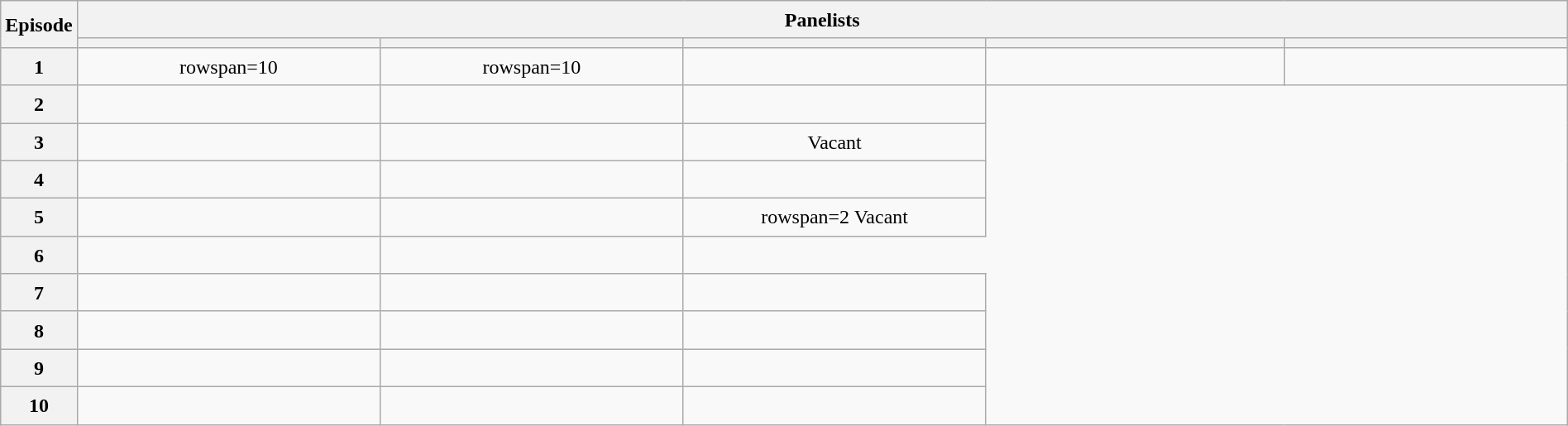<table class="wikitable plainrowheaders mw-collapsible" style="text-align:center; line-height:23px; width:100%;">
<tr>
<th rowspan=2 width=1%>Episode</th>
<th colspan=5>Panelists</th>
</tr>
<tr>
<th width="20%"></th>
<th width="20%"></th>
<th width="20%"></th>
<th width="20%"></th>
<th width="20%"></th>
</tr>
<tr>
<th>1</th>
<td>rowspan=10 </td>
<td>rowspan=10 </td>
<td></td>
<td></td>
<td></td>
</tr>
<tr>
<th>2</th>
<td></td>
<td></td>
<td></td>
</tr>
<tr>
<th>3</th>
<td></td>
<td></td>
<td> Vacant</td>
</tr>
<tr>
<th>4</th>
<td></td>
<td></td>
<td></td>
</tr>
<tr>
<th>5</th>
<td></td>
<td></td>
<td>rowspan=2  Vacant</td>
</tr>
<tr>
<th>6</th>
<td></td>
<td></td>
</tr>
<tr>
<th>7</th>
<td></td>
<td></td>
<td></td>
</tr>
<tr>
<th>8</th>
<td></td>
<td></td>
<td></td>
</tr>
<tr>
<th>9</th>
<td></td>
<td></td>
<td></td>
</tr>
<tr>
<th>10</th>
<td></td>
<td></td>
<td></td>
</tr>
</table>
